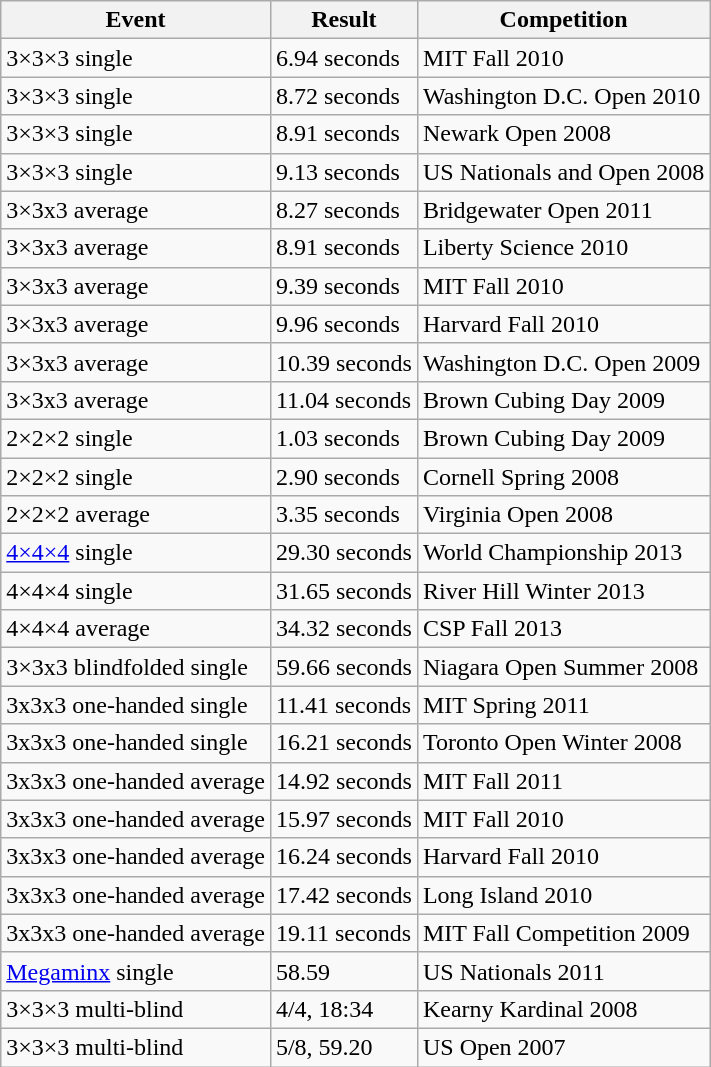<table class="wikitable">
<tr>
<th>Event</th>
<th>Result</th>
<th>Competition</th>
</tr>
<tr>
<td>3×3×3 single</td>
<td>6.94 seconds</td>
<td>MIT Fall 2010</td>
</tr>
<tr>
<td>3×3×3 single</td>
<td>8.72 seconds</td>
<td>Washington D.C. Open 2010</td>
</tr>
<tr>
<td>3×3×3 single</td>
<td>8.91 seconds</td>
<td>Newark Open 2008</td>
</tr>
<tr>
<td>3×3×3 single</td>
<td>9.13 seconds</td>
<td>US Nationals and Open 2008</td>
</tr>
<tr>
<td>3×3x3 average</td>
<td>8.27 seconds</td>
<td>Bridgewater Open 2011</td>
</tr>
<tr>
<td>3×3x3 average</td>
<td>8.91 seconds</td>
<td>Liberty Science 2010</td>
</tr>
<tr>
<td>3×3x3 average</td>
<td>9.39 seconds</td>
<td>MIT Fall 2010</td>
</tr>
<tr>
<td>3×3x3 average</td>
<td>9.96 seconds</td>
<td>Harvard Fall 2010</td>
</tr>
<tr>
<td>3×3x3 average</td>
<td>10.39 seconds</td>
<td>Washington D.C. Open 2009</td>
</tr>
<tr>
<td>3×3x3 average</td>
<td>11.04 seconds</td>
<td>Brown Cubing Day 2009</td>
</tr>
<tr>
<td>2×2×2 single</td>
<td>1.03 seconds</td>
<td>Brown Cubing Day 2009</td>
</tr>
<tr>
<td>2×2×2 single</td>
<td>2.90 seconds</td>
<td>Cornell Spring 2008</td>
</tr>
<tr>
<td>2×2×2 average</td>
<td>3.35 seconds</td>
<td>Virginia Open 2008</td>
</tr>
<tr>
<td><a href='#'>4×4×4</a> single</td>
<td>29.30 seconds</td>
<td>World Championship 2013</td>
</tr>
<tr>
<td>4×4×4 single</td>
<td>31.65 seconds</td>
<td>River Hill Winter 2013</td>
</tr>
<tr>
<td>4×4×4 average</td>
<td>34.32 seconds</td>
<td>CSP Fall 2013</td>
</tr>
<tr>
<td>3×3x3 blindfolded single</td>
<td>59.66 seconds</td>
<td>Niagara Open Summer 2008</td>
</tr>
<tr>
<td>3x3x3 one-handed single</td>
<td>11.41 seconds</td>
<td>MIT Spring 2011</td>
</tr>
<tr>
<td>3x3x3 one-handed single</td>
<td>16.21 seconds</td>
<td>Toronto Open Winter 2008</td>
</tr>
<tr>
<td>3x3x3 one-handed average</td>
<td>14.92 seconds</td>
<td>MIT Fall 2011</td>
</tr>
<tr>
<td>3x3x3 one-handed average</td>
<td>15.97 seconds</td>
<td>MIT Fall 2010</td>
</tr>
<tr>
<td>3x3x3 one-handed average</td>
<td>16.24 seconds</td>
<td>Harvard Fall 2010</td>
</tr>
<tr>
<td>3x3x3 one-handed average</td>
<td>17.42 seconds</td>
<td>Long Island 2010</td>
</tr>
<tr>
<td>3x3x3 one-handed average</td>
<td>19.11 seconds</td>
<td>MIT Fall Competition 2009</td>
</tr>
<tr>
<td><a href='#'>Megaminx</a> single</td>
<td>58.59</td>
<td>US Nationals 2011</td>
</tr>
<tr>
<td>3×3×3 multi-blind</td>
<td>4/4, 18:34</td>
<td>Kearny Kardinal 2008</td>
</tr>
<tr>
<td>3×3×3 multi-blind</td>
<td>5/8, 59.20</td>
<td>US Open 2007</td>
</tr>
</table>
